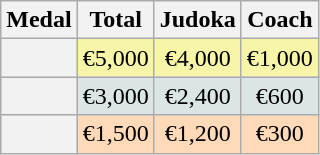<table class=wikitable style="text-align:center;">
<tr>
<th>Medal</th>
<th>Total</th>
<th>Judoka</th>
<th>Coach</th>
</tr>
<tr bgcolor=F7F6A8>
<th></th>
<td>€5,000</td>
<td>€4,000</td>
<td>€1,000</td>
</tr>
<tr bgcolor=DCE5E5>
<th></th>
<td>€3,000</td>
<td>€2,400</td>
<td>€600</td>
</tr>
<tr bgcolor=FFDAB9>
<th></th>
<td>€1,500</td>
<td>€1,200</td>
<td>€300</td>
</tr>
</table>
